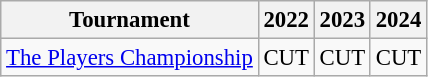<table class="wikitable" style="font-size:95%;text-align:center;">
<tr>
<th>Tournament</th>
<th>2022</th>
<th>2023</th>
<th>2024</th>
</tr>
<tr>
<td align=left><a href='#'>The Players Championship</a></td>
<td>CUT</td>
<td>CUT</td>
<td>CUT</td>
</tr>
</table>
